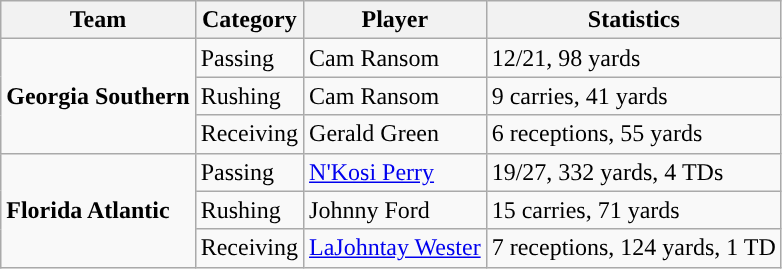<table class="wikitable" style="float: left;">
<tr>
<th>Team</th>
<th>Category</th>
<th>Player</th>
<th>Statistics</th>
</tr>
<tr>
<td rowspan=3><strong>Georgia Southern</strong></td>
<td>Passing</td>
<td>Cam Ransom</td>
<td>12/21, 98 yards</td>
</tr>
<tr>
<td>Rushing</td>
<td>Cam Ransom</td>
<td>9 carries, 41 yards</td>
</tr>
<tr>
<td>Receiving</td>
<td>Gerald Green</td>
<td>6 receptions, 55 yards</td>
</tr>
<tr>
<td rowspan=3><strong>Florida Atlantic</strong></td>
<td>Passing</td>
<td><a href='#'>N'Kosi Perry</a></td>
<td>19/27, 332 yards, 4 TDs</td>
</tr>
<tr>
<td>Rushing</td>
<td>Johnny Ford</td>
<td>15 carries, 71 yards</td>
</tr>
<tr>
<td>Receiving</td>
<td><a href='#'>LaJohntay Wester</a></td>
<td>7 receptions, 124 yards, 1 TD</td>
</tr>
</table>
